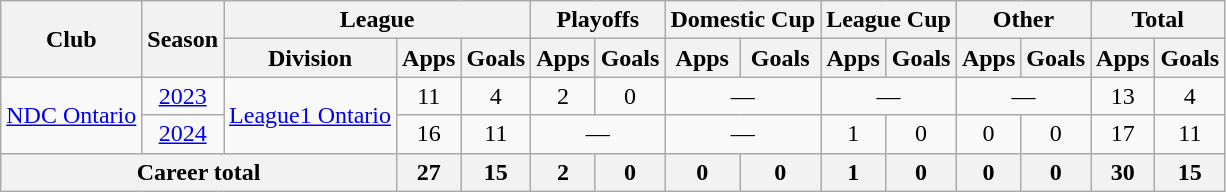<table class="wikitable" style="text-align: center;">
<tr>
<th rowspan="2">Club</th>
<th rowspan="2">Season</th>
<th colspan="3">League</th>
<th colspan="2">Playoffs</th>
<th colspan="2">Domestic Cup</th>
<th colspan="2">League Cup</th>
<th colspan="2">Other</th>
<th colspan="2">Total</th>
</tr>
<tr>
<th>Division</th>
<th>Apps</th>
<th>Goals</th>
<th>Apps</th>
<th>Goals</th>
<th>Apps</th>
<th>Goals</th>
<th>Apps</th>
<th>Goals</th>
<th>Apps</th>
<th>Goals</th>
<th>Apps</th>
<th>Goals</th>
</tr>
<tr>
<td rowspan=2><a href='#'>NDC Ontario</a></td>
<td><a href='#'>2023</a></td>
<td rowspan=2><a href='#'>League1 Ontario</a></td>
<td>11</td>
<td>4</td>
<td>2</td>
<td>0</td>
<td colspan="2">—</td>
<td colspan="2">—</td>
<td colspan="2">—</td>
<td>13</td>
<td>4</td>
</tr>
<tr>
<td><a href='#'>2024</a></td>
<td>16</td>
<td>11</td>
<td colspan="2">—</td>
<td colspan="2">—</td>
<td>1</td>
<td>0</td>
<td>0</td>
<td>0</td>
<td>17</td>
<td>11</td>
</tr>
<tr>
<th colspan="3">Career total</th>
<th>27</th>
<th>15</th>
<th>2</th>
<th>0</th>
<th>0</th>
<th>0</th>
<th>1</th>
<th>0</th>
<th>0</th>
<th>0</th>
<th>30</th>
<th>15</th>
</tr>
</table>
